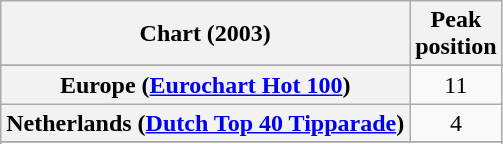<table class="wikitable sortable plainrowheaders" style="text-align:center">
<tr>
<th>Chart (2003)</th>
<th>Peak<br>position</th>
</tr>
<tr>
</tr>
<tr>
</tr>
<tr>
</tr>
<tr>
<th scope="row">Europe (<a href='#'>Eurochart Hot 100</a>)</th>
<td>11</td>
</tr>
<tr>
<th scope="row">Netherlands (<a href='#'>Dutch Top 40 Tipparade</a>)</th>
<td>4</td>
</tr>
<tr>
</tr>
<tr>
</tr>
<tr>
</tr>
<tr>
</tr>
<tr>
</tr>
</table>
